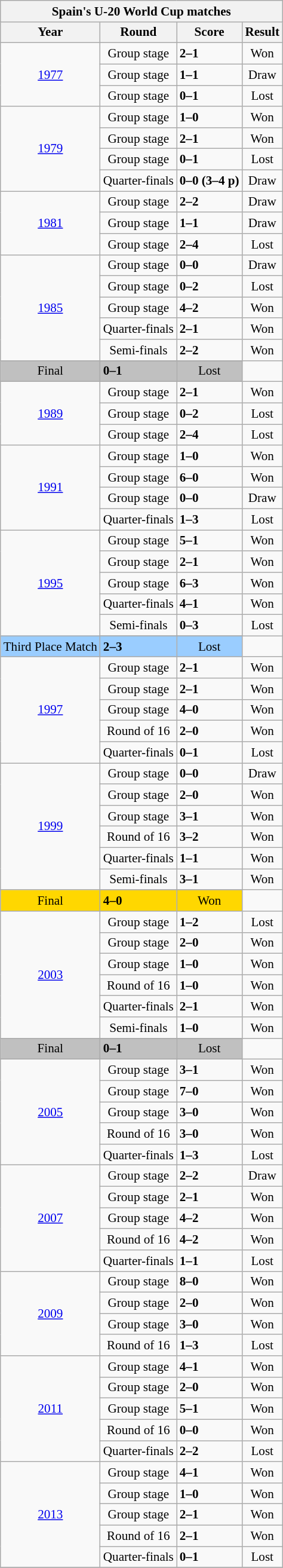<table class="wikitable collapsible collapsed" style="text-align: center;font-size:88%;">
<tr>
<th colspan=4>Spain's U-20 World Cup matches</th>
</tr>
<tr>
<th>Year</th>
<th>Round</th>
<th>Score</th>
<th>Result</th>
</tr>
<tr>
<td rowspan=3><a href='#'>1977</a></td>
<td>Group stage</td>
<td align="left"> <strong>2–1</strong> </td>
<td>Won</td>
</tr>
<tr>
<td>Group stage</td>
<td align="left"> <strong>1–1</strong> </td>
<td>Draw</td>
</tr>
<tr>
<td>Group stage</td>
<td align="left"> <strong>0–1</strong> </td>
<td>Lost</td>
</tr>
<tr>
<td rowspan=4><a href='#'>1979</a></td>
<td>Group stage</td>
<td align="left"> <strong>1–0</strong> </td>
<td>Won</td>
</tr>
<tr>
<td>Group stage</td>
<td align="left"> <strong>2–1</strong> </td>
<td>Won</td>
</tr>
<tr>
<td>Group stage</td>
<td align="left"> <strong>0–1</strong> </td>
<td>Lost</td>
</tr>
<tr>
<td>Quarter-finals</td>
<td align="left"> <strong>0–0 (3–4 p)</strong> </td>
<td>Draw</td>
</tr>
<tr>
<td rowspan=3><a href='#'>1981</a></td>
<td>Group stage</td>
<td align="left"> <strong>2–2</strong> </td>
<td>Draw</td>
</tr>
<tr>
<td>Group stage</td>
<td align="left"> <strong>1–1</strong> </td>
<td>Draw</td>
</tr>
<tr>
<td>Group stage</td>
<td align="left"> <strong>2–4</strong> </td>
<td>Lost</td>
</tr>
<tr>
<td rowspan=6><a href='#'>1985</a></td>
<td>Group stage</td>
<td align="left"> <strong>0–0</strong> </td>
<td>Draw</td>
</tr>
<tr>
<td>Group stage</td>
<td align="left"> <strong>0–2</strong> </td>
<td>Lost</td>
</tr>
<tr>
<td>Group stage</td>
<td align="left"> <strong>4–2</strong> </td>
<td>Won</td>
</tr>
<tr>
<td>Quarter-finals</td>
<td align="left"> <strong>2–1</strong> </td>
<td>Won</td>
</tr>
<tr>
<td>Semi-finals</td>
<td align="left"> <strong>2–2</strong> </td>
<td>Won</td>
</tr>
<tr>
</tr>
<tr style="background:Silver;">
<td>Final</td>
<td align="left"> <strong>0–1</strong> </td>
<td>Lost</td>
</tr>
<tr>
<td rowspan=3><a href='#'>1989</a></td>
<td>Group stage</td>
<td align="left"> <strong>2–1</strong> </td>
<td>Won</td>
</tr>
<tr>
<td>Group stage</td>
<td align="left"> <strong>0–2</strong> </td>
<td>Lost</td>
</tr>
<tr>
<td>Group stage</td>
<td align="left"> <strong>2–4</strong> </td>
<td>Lost</td>
</tr>
<tr>
<td rowspan=4><a href='#'>1991</a></td>
<td>Group stage</td>
<td align="left"> <strong>1–0</strong> </td>
<td>Won</td>
</tr>
<tr>
<td>Group stage</td>
<td align="left"> <strong>6–0</strong> </td>
<td>Won</td>
</tr>
<tr>
<td>Group stage</td>
<td align="left"> <strong>0–0</strong> </td>
<td>Draw</td>
</tr>
<tr>
<td>Quarter-finals</td>
<td align="left"> <strong>1–3</strong> </td>
<td>Lost</td>
</tr>
<tr>
<td rowspan=6><a href='#'>1995</a></td>
<td>Group stage</td>
<td align="left"> <strong>5–1</strong> </td>
<td>Won</td>
</tr>
<tr>
<td>Group stage</td>
<td align="left"> <strong>2–1</strong> </td>
<td>Won</td>
</tr>
<tr>
<td>Group stage</td>
<td align="left"> <strong>6–3</strong> </td>
<td>Won</td>
</tr>
<tr>
<td>Quarter-finals</td>
<td align="left"> <strong>4–1</strong> </td>
<td>Won</td>
</tr>
<tr>
<td>Semi-finals</td>
<td align="left"> <strong>0–3</strong> </td>
<td>Lost</td>
</tr>
<tr>
</tr>
<tr style="background:#9acdff;">
<td>Third Place Match</td>
<td align="left"> <strong>2–3</strong> </td>
<td>Lost</td>
</tr>
<tr>
<td rowspan=5><a href='#'>1997</a></td>
<td>Group stage</td>
<td align="left"> <strong>2–1</strong> </td>
<td>Won</td>
</tr>
<tr>
<td>Group stage</td>
<td align="left"> <strong>2–1</strong> </td>
<td>Won</td>
</tr>
<tr>
<td>Group stage</td>
<td align="left"> <strong>4–0</strong> </td>
<td>Won</td>
</tr>
<tr>
<td>Round of 16</td>
<td align="left"> <strong>2–0</strong> </td>
<td>Won</td>
</tr>
<tr>
<td>Quarter-finals</td>
<td align="left"> <strong>0–1</strong> </td>
<td>Lost</td>
</tr>
<tr>
<td rowspan=7><a href='#'>1999</a></td>
<td>Group stage</td>
<td align="left"> <strong>0–0</strong> </td>
<td>Draw</td>
</tr>
<tr>
<td>Group stage</td>
<td align="left"> <strong>2–0</strong> </td>
<td>Won</td>
</tr>
<tr>
<td>Group stage</td>
<td align="left"> <strong>3–1</strong> </td>
<td>Won</td>
</tr>
<tr>
<td>Round of 16</td>
<td align="left"> <strong>3–2</strong> </td>
<td>Won</td>
</tr>
<tr>
<td>Quarter-finals</td>
<td align="left"> <strong>1–1</strong> </td>
<td>Won</td>
</tr>
<tr>
<td>Semi-finals</td>
<td align="left"> <strong>3–1</strong> </td>
<td>Won</td>
</tr>
<tr>
</tr>
<tr style="background:gold;">
<td>Final</td>
<td align="left"> <strong>4–0</strong> </td>
<td>Won</td>
</tr>
<tr>
<td rowspan=7><a href='#'>2003</a></td>
<td>Group stage</td>
<td align="left"> <strong>1–2</strong> </td>
<td>Lost</td>
</tr>
<tr>
<td>Group stage</td>
<td align="left"> <strong>2–0</strong> </td>
<td>Won</td>
</tr>
<tr>
<td>Group stage</td>
<td align="left"> <strong>1–0</strong> </td>
<td>Won</td>
</tr>
<tr>
<td>Round of 16</td>
<td align="left"> <strong>1–0</strong> </td>
<td>Won</td>
</tr>
<tr>
<td>Quarter-finals</td>
<td align="left"> <strong>2–1</strong> </td>
<td>Won</td>
</tr>
<tr>
<td>Semi-finals</td>
<td align="left"> <strong>1–0</strong> </td>
<td>Won</td>
</tr>
<tr>
</tr>
<tr style="background:silver;">
<td>Final</td>
<td align="left"> <strong>0–1</strong> </td>
<td>Lost</td>
</tr>
<tr>
<td rowspan=5><a href='#'>2005</a></td>
<td>Group stage</td>
<td align="left"> <strong>3–1</strong> </td>
<td>Won</td>
</tr>
<tr>
<td>Group stage</td>
<td align="left"> <strong>7–0</strong> </td>
<td>Won</td>
</tr>
<tr>
<td>Group stage</td>
<td align="left"> <strong>3–0</strong> </td>
<td>Won</td>
</tr>
<tr>
<td>Round of 16</td>
<td align="left"> <strong>3–0</strong> </td>
<td>Won</td>
</tr>
<tr>
<td>Quarter-finals</td>
<td align="left"> <strong>1–3</strong> </td>
<td>Lost</td>
</tr>
<tr>
<td rowspan=5><a href='#'>2007</a></td>
<td>Group stage</td>
<td align="left"> <strong>2–2</strong> </td>
<td>Draw</td>
</tr>
<tr>
<td>Group stage</td>
<td align="left"> <strong>2–1</strong> </td>
<td>Won</td>
</tr>
<tr>
<td>Group stage</td>
<td align="left"> <strong>4–2</strong> </td>
<td>Won</td>
</tr>
<tr>
<td>Round of 16</td>
<td align="left"> <strong>4–2</strong> </td>
<td>Won</td>
</tr>
<tr>
<td>Quarter-finals</td>
<td align="left"> <strong>1–1</strong> </td>
<td>Lost</td>
</tr>
<tr>
<td rowspan=4><a href='#'>2009</a></td>
<td>Group stage</td>
<td align="left"> <strong>8–0</strong> </td>
<td>Won</td>
</tr>
<tr>
<td>Group stage</td>
<td align="left"> <strong>2–0</strong> </td>
<td>Won</td>
</tr>
<tr>
<td>Group stage</td>
<td align="left"> <strong>3–0</strong> </td>
<td>Won</td>
</tr>
<tr>
<td>Round of 16</td>
<td align="left"> <strong>1–3</strong> </td>
<td>Lost</td>
</tr>
<tr>
<td rowspan=5><a href='#'>2011</a></td>
<td>Group stage</td>
<td align="left"> <strong>4–1</strong> </td>
<td>Won</td>
</tr>
<tr>
<td>Group stage</td>
<td align="left"> <strong>2–0</strong> </td>
<td>Won</td>
</tr>
<tr>
<td>Group stage</td>
<td align="left"> <strong>5–1</strong> </td>
<td>Won</td>
</tr>
<tr>
<td>Round of 16</td>
<td align="left"> <strong>0–0</strong> </td>
<td>Won</td>
</tr>
<tr>
<td>Quarter-finals</td>
<td align="left"> <strong>2–2</strong> </td>
<td>Lost</td>
</tr>
<tr>
<td rowspan=5><a href='#'>2013</a></td>
<td>Group stage</td>
<td align="left"> <strong>4–1</strong> </td>
<td>Won</td>
</tr>
<tr>
<td>Group stage</td>
<td align="left"> <strong>1–0</strong> </td>
<td>Won</td>
</tr>
<tr>
<td>Group stage</td>
<td align="left"> <strong>2–1</strong> </td>
<td>Won</td>
</tr>
<tr>
<td>Round of 16</td>
<td align="left"> <strong>2–1</strong> </td>
<td>Won</td>
</tr>
<tr>
<td>Quarter-finals</td>
<td align="left"> <strong>0–1</strong> </td>
<td>Lost</td>
</tr>
<tr>
</tr>
</table>
